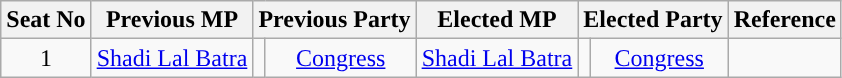<table class="wikitable">
<tr>
<th>Seat No</th>
<th>Previous MP</th>
<th colspan=2>Previous Party</th>
<th>Elected MP</th>
<th colspan=2>Elected Party</th>
<th>Reference</th>
</tr>
<tr style="text-align:center;">
<td>1</td>
<td><a href='#'>Shadi Lal Batra</a></td>
<td width="1px"></td>
<td rowspan=1><a href='#'>Congress</a></td>
<td><a href='#'>Shadi Lal Batra</a></td>
<td width="1px"></td>
<td rowspan=1><a href='#'>Congress</a></td>
<td rowspan=1></td>
</tr>
</table>
